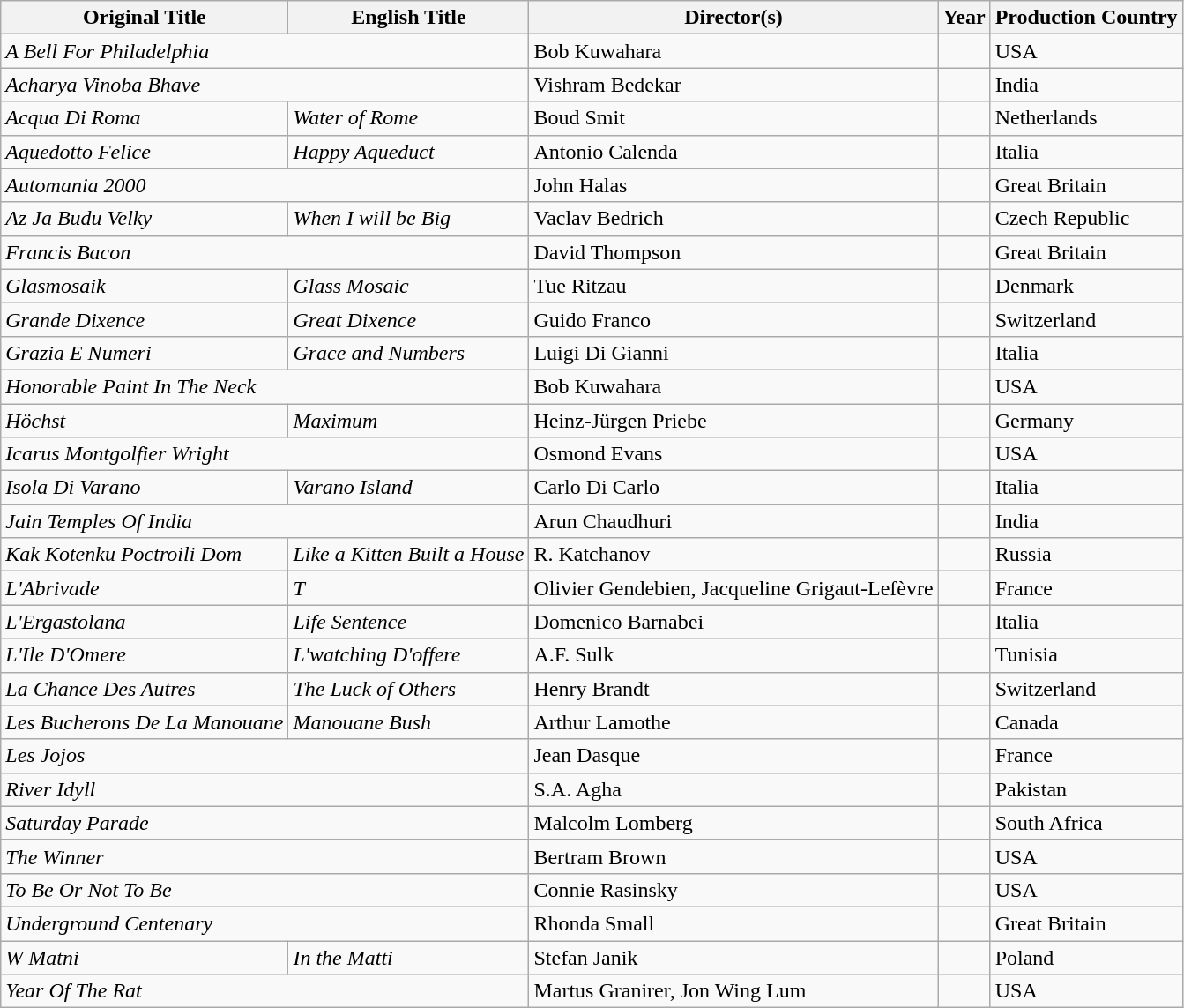<table class="wikitable sortable">
<tr>
<th>Original Title</th>
<th>English Title</th>
<th>Director(s)</th>
<th>Year</th>
<th>Production Country</th>
</tr>
<tr>
<td colspan="2"><em>A Bell For Philadelphia</em></td>
<td>Bob Kuwahara</td>
<td></td>
<td>USA</td>
</tr>
<tr>
<td colspan="2"><em>Acharya Vinoba Bhave</em></td>
<td>Vishram Bedekar</td>
<td></td>
<td>India</td>
</tr>
<tr>
<td><em>Acqua Di Roma</em></td>
<td><em>Water of Rome</em></td>
<td>Boud Smit</td>
<td></td>
<td>Netherlands</td>
</tr>
<tr>
<td><em>Aquedotto Felice</em></td>
<td><em>Happy Aqueduct</em></td>
<td>Antonio Calenda</td>
<td></td>
<td>Italia</td>
</tr>
<tr>
<td colspan="2"><em>Automania 2000</em></td>
<td>John Halas</td>
<td></td>
<td>Great Britain</td>
</tr>
<tr>
<td><em>Az Ja Budu Velky</em></td>
<td><em>When I will be Big</em></td>
<td>Vaclav Bedrich</td>
<td></td>
<td>Czech Republic</td>
</tr>
<tr>
<td colspan="2"><em>Francis Bacon</em></td>
<td>David Thompson</td>
<td></td>
<td>Great Britain</td>
</tr>
<tr>
<td><em>Glasmosaik</em></td>
<td><em>Glass Mosaic</em></td>
<td>Tue Ritzau</td>
<td></td>
<td>Denmark</td>
</tr>
<tr>
<td><em>Grande Dixence</em></td>
<td><em>Great Dixence</em></td>
<td>Guido Franco</td>
<td></td>
<td>Switzerland</td>
</tr>
<tr>
<td><em>Grazia E Numeri</em></td>
<td><em>Grace and Numbers</em></td>
<td>Luigi Di Gianni</td>
<td></td>
<td>Italia</td>
</tr>
<tr>
<td colspan="2"><em>Honorable Paint In The Neck</em></td>
<td>Bob Kuwahara</td>
<td></td>
<td>USA</td>
</tr>
<tr>
<td><em>Höchst</em></td>
<td><em>Maximum</em></td>
<td>Heinz-Jürgen Priebe</td>
<td></td>
<td>Germany</td>
</tr>
<tr>
<td colspan="2"><em>Icarus Montgolfier Wright</em></td>
<td>Osmond Evans</td>
<td></td>
<td>USA</td>
</tr>
<tr>
<td><em>Isola Di Varano</em></td>
<td><em>Varano Island</em></td>
<td>Carlo Di Carlo</td>
<td></td>
<td>Italia</td>
</tr>
<tr>
<td colspan="2"><em>Jain Temples Of India</em></td>
<td>Arun Chaudhuri</td>
<td></td>
<td>India</td>
</tr>
<tr>
<td><em>Kak Kotenku Poctroili Dom</em></td>
<td><em>Like a Kitten Built a House</em></td>
<td>R. Katchanov</td>
<td></td>
<td>Russia</td>
</tr>
<tr>
<td><em>L'Abrivade</em></td>
<td><em>T</em></td>
<td>Olivier Gendebien, Jacqueline Grigaut-Lefèvre</td>
<td></td>
<td>France</td>
</tr>
<tr>
<td><em>L'Ergastolana</em></td>
<td><em>Life Sentence</em></td>
<td>Domenico Barnabei</td>
<td></td>
<td>Italia</td>
</tr>
<tr>
<td><em>L'Ile D'Omere</em></td>
<td><em>L'watching D'offere</em></td>
<td>A.F. Sulk</td>
<td></td>
<td>Tunisia</td>
</tr>
<tr>
<td><em>La Chance Des Autres</em></td>
<td><em>The Luck of Others</em></td>
<td>Henry Brandt</td>
<td></td>
<td>Switzerland</td>
</tr>
<tr>
<td><em>Les Bucherons De La Manouane</em></td>
<td><em>Manouane Bush</em></td>
<td>Arthur Lamothe</td>
<td></td>
<td>Canada</td>
</tr>
<tr>
<td colspan="2"><em>Les Jojos</em></td>
<td>Jean Dasque</td>
<td></td>
<td>France</td>
</tr>
<tr>
<td colspan="2"><em>River Idyll</em></td>
<td>S.A. Agha</td>
<td></td>
<td>Pakistan</td>
</tr>
<tr>
<td colspan="2"><em>Saturday Parade</em></td>
<td>Malcolm Lomberg</td>
<td></td>
<td>South Africa</td>
</tr>
<tr>
<td colspan="2"><em>The Winner</em></td>
<td>Bertram Brown</td>
<td></td>
<td>USA</td>
</tr>
<tr>
<td colspan="2"><em>To Be Or Not To Be</em></td>
<td>Connie Rasinsky</td>
<td></td>
<td>USA</td>
</tr>
<tr>
<td colspan="2"><em>Underground Centenary</em></td>
<td>Rhonda Small</td>
<td></td>
<td>Great Britain</td>
</tr>
<tr>
<td><em>W Matni</em></td>
<td><em>In the Matti</em></td>
<td>Stefan Janik</td>
<td></td>
<td>Poland</td>
</tr>
<tr>
<td colspan="2"><em>Year Of The Rat</em></td>
<td>Martus Granirer, Jon Wing Lum</td>
<td></td>
<td>USA</td>
</tr>
</table>
